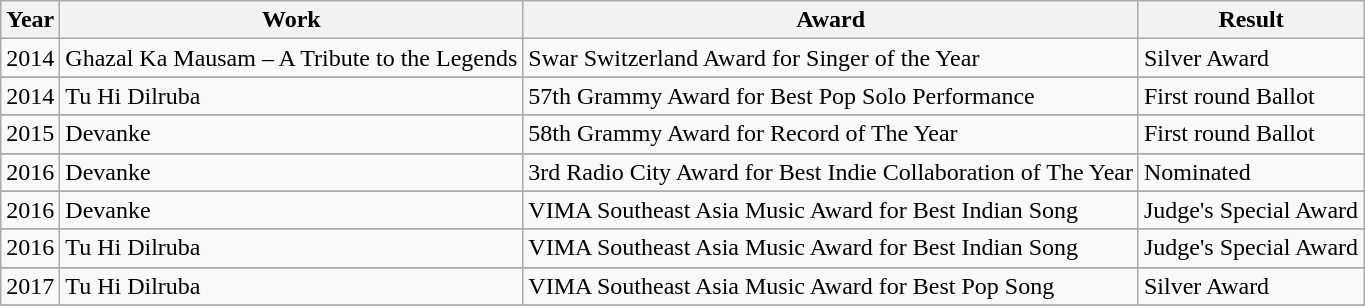<table class="wikitable">
<tr>
<th>Year</th>
<th>Work</th>
<th>Award</th>
<th>Result</th>
</tr>
<tr>
<td>2014</td>
<td>Ghazal Ka Mausam – A Tribute to the Legends</td>
<td>Swar Switzerland Award for Singer of the Year</td>
<td>Silver Award</td>
</tr>
<tr>
</tr>
<tr>
<td>2014</td>
<td>Tu Hi Dilruba</td>
<td>57th Grammy Award for Best Pop Solo Performance</td>
<td>First round Ballot</td>
</tr>
<tr>
</tr>
<tr>
<td>2015</td>
<td>Devanke</td>
<td>58th Grammy Award for Record of The Year</td>
<td>First round Ballot</td>
</tr>
<tr>
</tr>
<tr>
<td>2016</td>
<td>Devanke</td>
<td>3rd Radio City Award for Best Indie Collaboration of The Year</td>
<td>Nominated</td>
</tr>
<tr>
</tr>
<tr>
<td>2016</td>
<td>Devanke</td>
<td>VIMA Southeast Asia Music Award for Best Indian Song</td>
<td>Judge's Special Award</td>
</tr>
<tr>
</tr>
<tr>
<td>2016</td>
<td>Tu Hi Dilruba</td>
<td>VIMA Southeast Asia Music Award for Best Indian Song</td>
<td>Judge's Special Award</td>
</tr>
<tr>
</tr>
<tr>
<td>2017</td>
<td>Tu Hi Dilruba</td>
<td>VIMA Southeast Asia Music Award for Best Pop Song</td>
<td>Silver Award</td>
</tr>
<tr>
</tr>
</table>
